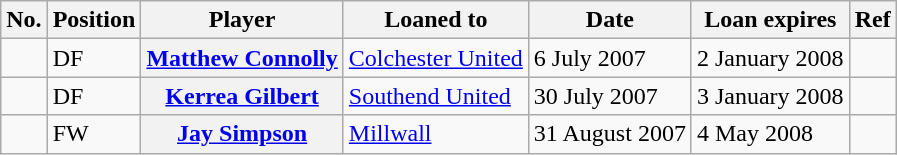<table class="wikitable plainrowheaders" style="text-align:center; text-align:left">
<tr>
<th scope="col">No.</th>
<th scope="col">Position</th>
<th scope="col">Player</th>
<th scope="col">Loaned to</th>
<th scope="col">Date</th>
<th scope="col">Loan expires</th>
<th scope="col">Ref</th>
</tr>
<tr>
<td></td>
<td>DF</td>
<th scope="row"><a href='#'>Matthew Connolly</a></th>
<td><a href='#'>Colchester United</a></td>
<td>6 July 2007</td>
<td>2 January 2008</td>
<td></td>
</tr>
<tr>
<td></td>
<td>DF</td>
<th scope="row"><a href='#'>Kerrea Gilbert</a></th>
<td><a href='#'>Southend United</a></td>
<td>30 July 2007</td>
<td>3 January 2008</td>
<td></td>
</tr>
<tr>
<td></td>
<td>FW</td>
<th scope="row"><a href='#'>Jay Simpson</a></th>
<td><a href='#'>Millwall</a></td>
<td>31 August 2007</td>
<td>4 May 2008</td>
<td></td>
</tr>
</table>
